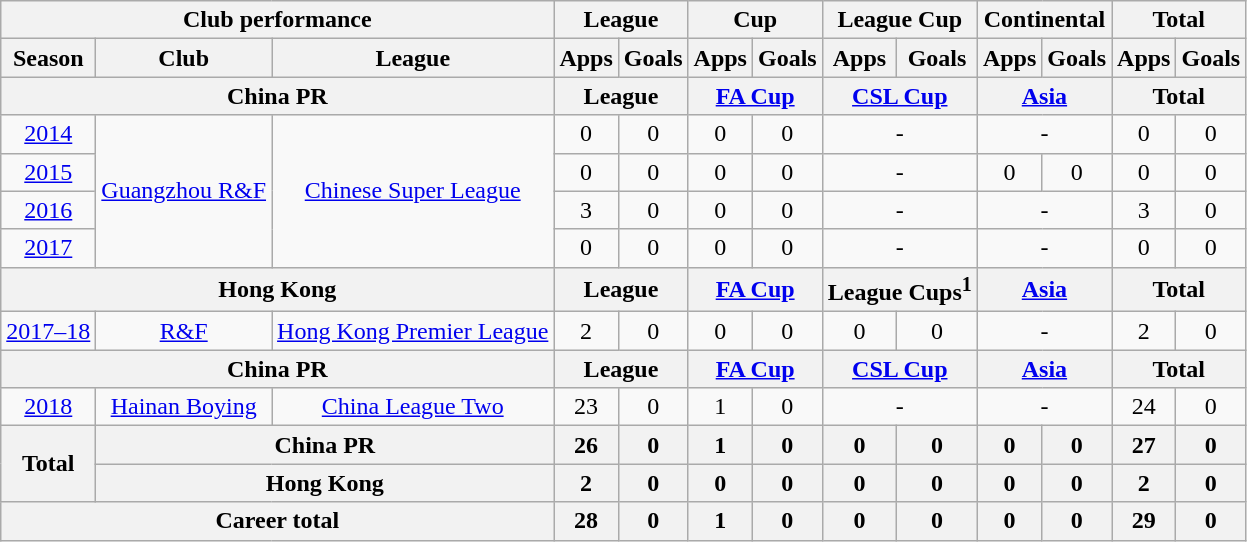<table class="wikitable" style="text-align:center">
<tr>
<th colspan=3>Club performance</th>
<th colspan=2>League</th>
<th colspan=2>Cup</th>
<th colspan=2>League Cup</th>
<th colspan=2>Continental</th>
<th colspan=2>Total</th>
</tr>
<tr>
<th>Season</th>
<th>Club</th>
<th>League</th>
<th>Apps</th>
<th>Goals</th>
<th>Apps</th>
<th>Goals</th>
<th>Apps</th>
<th>Goals</th>
<th>Apps</th>
<th>Goals</th>
<th>Apps</th>
<th>Goals</th>
</tr>
<tr>
<th colspan=3>China PR</th>
<th colspan=2>League</th>
<th colspan=2><a href='#'>FA Cup</a></th>
<th colspan=2><a href='#'>CSL Cup</a></th>
<th colspan=2><a href='#'>Asia</a></th>
<th colspan=2>Total</th>
</tr>
<tr>
<td><a href='#'>2014</a></td>
<td rowspan="4"><a href='#'>Guangzhou R&F</a></td>
<td rowspan="4"><a href='#'>Chinese Super League</a></td>
<td>0</td>
<td>0</td>
<td>0</td>
<td>0</td>
<td colspan="2">-</td>
<td colspan="2">-</td>
<td>0</td>
<td>0</td>
</tr>
<tr>
<td><a href='#'>2015</a></td>
<td>0</td>
<td>0</td>
<td>0</td>
<td>0</td>
<td colspan="2">-</td>
<td>0</td>
<td>0</td>
<td>0</td>
<td>0</td>
</tr>
<tr>
<td><a href='#'>2016</a></td>
<td>3</td>
<td>0</td>
<td>0</td>
<td>0</td>
<td colspan="2">-</td>
<td colspan="2">-</td>
<td>3</td>
<td>0</td>
</tr>
<tr>
<td><a href='#'>2017</a></td>
<td>0</td>
<td>0</td>
<td>0</td>
<td>0</td>
<td colspan="2">-</td>
<td colspan="2">-</td>
<td>0</td>
<td>0</td>
</tr>
<tr>
<th colspan=3>Hong Kong</th>
<th colspan=2>League</th>
<th colspan=2><a href='#'>FA Cup</a></th>
<th colspan=2>League Cups<sup>1</sup></th>
<th colspan=2><a href='#'>Asia</a></th>
<th colspan=2>Total</th>
</tr>
<tr>
<td><a href='#'>2017–18</a></td>
<td><a href='#'>R&F</a></td>
<td><a href='#'>Hong Kong Premier League</a></td>
<td>2</td>
<td>0</td>
<td>0</td>
<td>0</td>
<td>0</td>
<td>0</td>
<td colspan="2">-</td>
<td>2</td>
<td>0</td>
</tr>
<tr>
<th colspan=3>China PR</th>
<th colspan=2>League</th>
<th colspan=2><a href='#'>FA Cup</a></th>
<th colspan=2><a href='#'>CSL Cup</a></th>
<th colspan=2><a href='#'>Asia</a></th>
<th colspan=2>Total</th>
</tr>
<tr>
<td><a href='#'>2018</a></td>
<td rowspan="1"><a href='#'>Hainan Boying</a></td>
<td rowspan="1"><a href='#'>China League Two</a></td>
<td>23</td>
<td>0</td>
<td>1</td>
<td>0</td>
<td colspan="2">-</td>
<td colspan="2">-</td>
<td>24</td>
<td>0</td>
</tr>
<tr>
<th rowspan=2>Total</th>
<th colspan=2>China PR</th>
<th>26</th>
<th>0</th>
<th>1</th>
<th>0</th>
<th>0</th>
<th>0</th>
<th>0</th>
<th>0</th>
<th>27</th>
<th>0</th>
</tr>
<tr>
<th colspan=2>Hong Kong</th>
<th>2</th>
<th>0</th>
<th>0</th>
<th>0</th>
<th>0</th>
<th>0</th>
<th>0</th>
<th>0</th>
<th>2</th>
<th>0</th>
</tr>
<tr>
<th colspan=3>Career total</th>
<th>28</th>
<th>0</th>
<th>1</th>
<th>0</th>
<th>0</th>
<th>0</th>
<th>0</th>
<th>0</th>
<th>29</th>
<th>0</th>
</tr>
</table>
